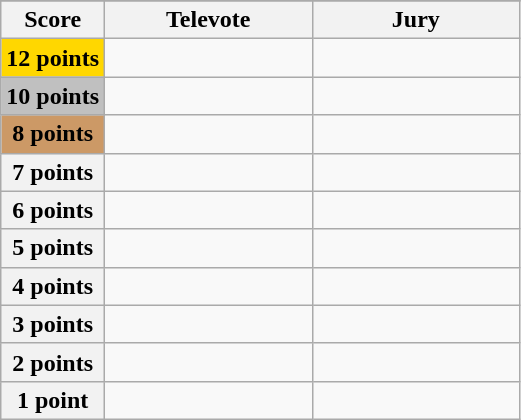<table class="wikitable">
<tr>
</tr>
<tr>
<th scope="col" width="20%">Score</th>
<th scope="col" width="40%">Televote</th>
<th scope="col" width="40%">Jury</th>
</tr>
<tr>
<th scope="row" style="background:gold">12 points</th>
<td></td>
<td></td>
</tr>
<tr>
<th scope="row" style="background:silver">10 points</th>
<td></td>
<td></td>
</tr>
<tr>
<th scope="row" style="background:#CC9966">8 points</th>
<td></td>
<td></td>
</tr>
<tr>
<th scope="row">7 points</th>
<td></td>
<td></td>
</tr>
<tr>
<th scope="row">6 points</th>
<td></td>
<td></td>
</tr>
<tr>
<th scope="row">5 points</th>
<td></td>
<td></td>
</tr>
<tr>
<th scope="row">4 points</th>
<td></td>
<td></td>
</tr>
<tr>
<th scope="row">3 points</th>
<td></td>
<td></td>
</tr>
<tr>
<th scope="row">2 points</th>
<td></td>
<td></td>
</tr>
<tr>
<th scope="row">1 point</th>
<td></td>
<td></td>
</tr>
</table>
